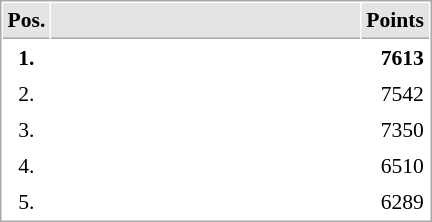<table cellspacing="1" cellpadding="3" style="border:1px solid #AAAAAA;font-size:90%">
<tr bgcolor="#E4E4E4">
<th style="border-bottom:1px solid #AAAAAA" width=10>Pos.</th>
<th style="border-bottom:1px solid #AAAAAA" width=200></th>
<th style="border-bottom:1px solid #AAAAAA" width=20>Points</th>
</tr>
<tr>
<td align=center><strong>1.</strong></td>
<td><strong></strong></td>
<td align=right><strong>7613</strong></td>
</tr>
<tr>
<td align=center>2.</td>
<td></td>
<td align=right>7542</td>
</tr>
<tr>
<td align=center>3.</td>
<td></td>
<td align=right>7350</td>
</tr>
<tr>
<td align=center>4.</td>
<td></td>
<td align=right>6510</td>
</tr>
<tr>
<td align=center>5.</td>
<td></td>
<td align=right>6289</td>
</tr>
</table>
